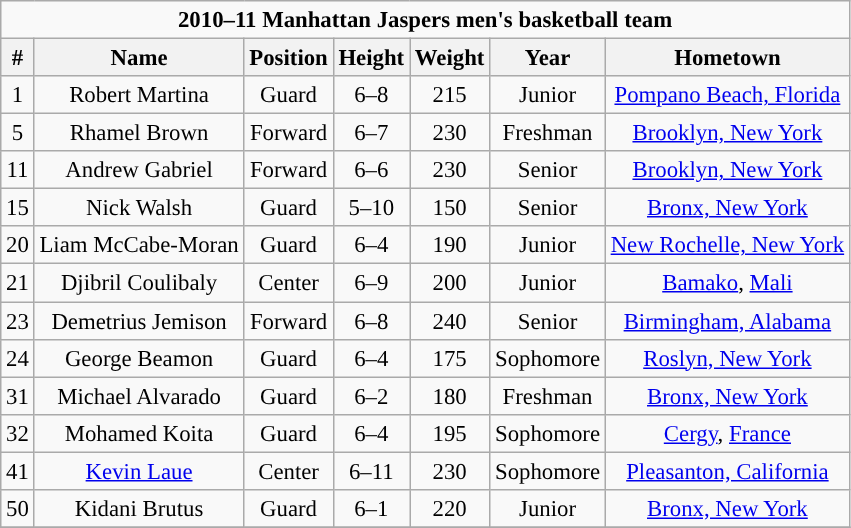<table class="wikitable sortable" style="font-size: 95%; text-align:center;">
<tr>
<td colspan="7"><strong>2010–11 Manhattan Jaspers men's basketball team</strong></td>
</tr>
<tr>
<th>#</th>
<th>Name</th>
<th>Position</th>
<th>Height</th>
<th>Weight</th>
<th>Year</th>
<th>Hometown</th>
</tr>
<tr>
<td>1</td>
<td>Robert Martina</td>
<td>Guard</td>
<td>6–8</td>
<td>215</td>
<td>Junior</td>
<td><a href='#'>Pompano Beach, Florida</a></td>
</tr>
<tr>
<td>5</td>
<td>Rhamel Brown</td>
<td>Forward</td>
<td>6–7</td>
<td>230</td>
<td>Freshman</td>
<td><a href='#'>Brooklyn, New York</a></td>
</tr>
<tr>
<td>11</td>
<td>Andrew Gabriel</td>
<td>Forward</td>
<td>6–6</td>
<td>230</td>
<td>Senior</td>
<td><a href='#'>Brooklyn, New York</a></td>
</tr>
<tr>
<td>15</td>
<td>Nick Walsh</td>
<td>Guard</td>
<td>5–10</td>
<td>150</td>
<td>Senior</td>
<td><a href='#'>Bronx, New York</a></td>
</tr>
<tr>
<td>20</td>
<td>Liam McCabe-Moran</td>
<td>Guard</td>
<td>6–4</td>
<td>190</td>
<td>Junior</td>
<td><a href='#'>New Rochelle, New York</a></td>
</tr>
<tr>
<td>21</td>
<td>Djibril Coulibaly</td>
<td>Center</td>
<td>6–9</td>
<td>200</td>
<td>Junior</td>
<td><a href='#'>Bamako</a>, <a href='#'>Mali</a></td>
</tr>
<tr>
<td>23</td>
<td>Demetrius Jemison</td>
<td>Forward</td>
<td>6–8</td>
<td>240</td>
<td>Senior</td>
<td><a href='#'>Birmingham, Alabama</a></td>
</tr>
<tr>
<td>24</td>
<td>George Beamon</td>
<td>Guard</td>
<td>6–4</td>
<td>175</td>
<td>Sophomore</td>
<td><a href='#'>Roslyn, New York</a></td>
</tr>
<tr>
<td>31</td>
<td>Michael Alvarado</td>
<td>Guard</td>
<td>6–2</td>
<td>180</td>
<td>Freshman</td>
<td><a href='#'>Bronx, New York</a></td>
</tr>
<tr>
<td>32</td>
<td>Mohamed Koita</td>
<td>Guard</td>
<td>6–4</td>
<td>195</td>
<td>Sophomore</td>
<td><a href='#'>Cergy</a>, <a href='#'>France</a></td>
</tr>
<tr>
<td>41</td>
<td><a href='#'>Kevin Laue</a></td>
<td>Center</td>
<td>6–11</td>
<td>230</td>
<td>Sophomore</td>
<td><a href='#'>Pleasanton, California</a></td>
</tr>
<tr>
<td>50</td>
<td>Kidani Brutus</td>
<td>Guard</td>
<td>6–1</td>
<td>220</td>
<td>Junior</td>
<td><a href='#'>Bronx, New York</a></td>
</tr>
<tr>
</tr>
</table>
